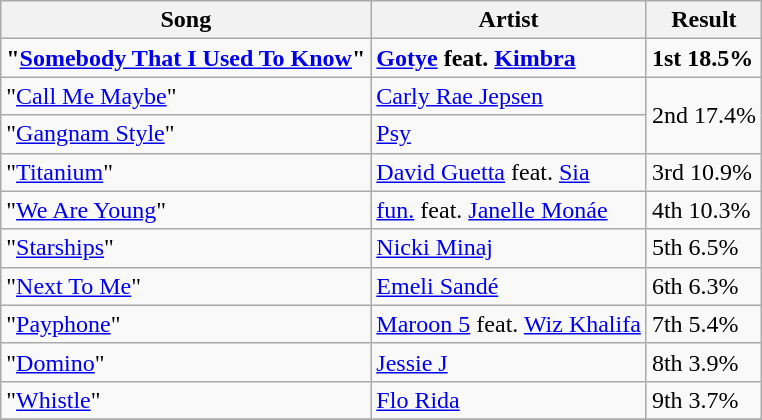<table class="wikitable">
<tr>
<th>Song</th>
<th>Artist</th>
<th>Result</th>
</tr>
<tr>
<td><strong>"<a href='#'>Somebody That I Used To Know</a>"</strong></td>
<td><strong><a href='#'>Gotye</a> feat. <a href='#'>Kimbra</a></strong></td>
<td><strong>1st 18.5%</strong></td>
</tr>
<tr>
<td>"<a href='#'>Call Me Maybe</a>"</td>
<td><a href='#'>Carly Rae Jepsen</a></td>
<td rowspan="2">2nd 17.4%</td>
</tr>
<tr>
<td>"<a href='#'>Gangnam Style</a>"</td>
<td><a href='#'>Psy</a></td>
</tr>
<tr>
<td>"<a href='#'>Titanium</a>"</td>
<td><a href='#'>David Guetta</a> feat. <a href='#'>Sia</a></td>
<td>3rd 10.9%</td>
</tr>
<tr>
<td>"<a href='#'>We Are Young</a>"</td>
<td><a href='#'>fun.</a> feat. <a href='#'>Janelle Monáe</a></td>
<td>4th 10.3%</td>
</tr>
<tr>
<td>"<a href='#'>Starships</a>"</td>
<td><a href='#'>Nicki Minaj</a></td>
<td>5th 6.5%</td>
</tr>
<tr>
<td>"<a href='#'>Next To Me</a>"</td>
<td><a href='#'>Emeli Sandé</a></td>
<td>6th 6.3%</td>
</tr>
<tr>
<td>"<a href='#'>Payphone</a>"</td>
<td><a href='#'>Maroon 5</a> feat. <a href='#'>Wiz Khalifa</a></td>
<td>7th 5.4%</td>
</tr>
<tr>
<td>"<a href='#'>Domino</a>"</td>
<td><a href='#'>Jessie J</a></td>
<td>8th 3.9%</td>
</tr>
<tr>
<td>"<a href='#'>Whistle</a>"</td>
<td><a href='#'>Flo Rida</a></td>
<td>9th 3.7%</td>
</tr>
<tr>
</tr>
</table>
